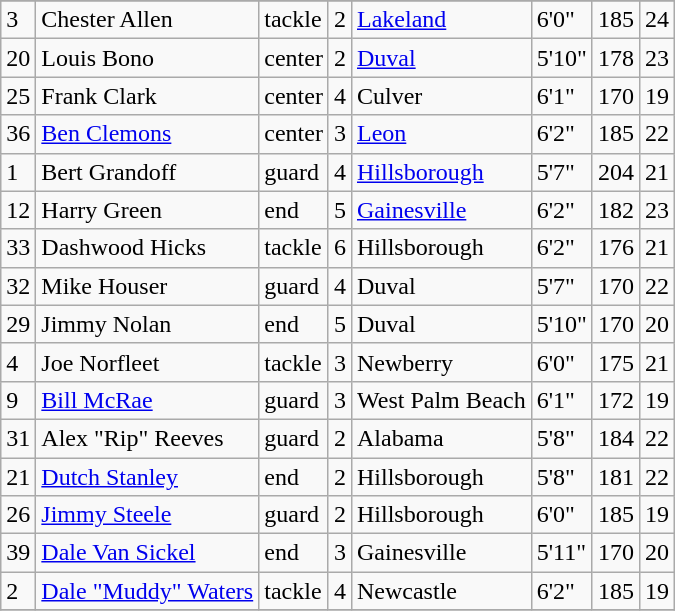<table class="wikitable">
<tr>
</tr>
<tr>
<td>3</td>
<td>Chester Allen</td>
<td>tackle</td>
<td>2</td>
<td><a href='#'>Lakeland</a></td>
<td>6'0"</td>
<td>185</td>
<td>24</td>
</tr>
<tr>
<td>20</td>
<td>Louis Bono</td>
<td>center</td>
<td>2</td>
<td><a href='#'>Duval</a></td>
<td>5'10"</td>
<td>178</td>
<td>23</td>
</tr>
<tr>
<td>25</td>
<td>Frank Clark</td>
<td>center</td>
<td>4</td>
<td>Culver</td>
<td>6'1"</td>
<td>170</td>
<td>19</td>
</tr>
<tr>
<td>36</td>
<td><a href='#'>Ben Clemons</a></td>
<td>center</td>
<td>3</td>
<td><a href='#'>Leon</a></td>
<td>6'2"</td>
<td>185</td>
<td>22</td>
</tr>
<tr>
<td>1</td>
<td>Bert Grandoff</td>
<td>guard</td>
<td>4</td>
<td><a href='#'>Hillsborough</a></td>
<td>5'7"</td>
<td>204</td>
<td>21</td>
</tr>
<tr>
<td>12</td>
<td>Harry Green</td>
<td>end</td>
<td>5</td>
<td><a href='#'>Gainesville</a></td>
<td>6'2"</td>
<td>182</td>
<td>23</td>
</tr>
<tr>
<td>33</td>
<td>Dashwood Hicks</td>
<td>tackle</td>
<td>6</td>
<td>Hillsborough</td>
<td>6'2"</td>
<td>176</td>
<td>21</td>
</tr>
<tr>
<td>32</td>
<td>Mike Houser</td>
<td>guard</td>
<td>4</td>
<td>Duval</td>
<td>5'7"</td>
<td>170</td>
<td>22</td>
</tr>
<tr>
<td>29</td>
<td>Jimmy Nolan</td>
<td>end</td>
<td>5</td>
<td>Duval</td>
<td>5'10"</td>
<td>170</td>
<td>20</td>
</tr>
<tr>
<td>4</td>
<td>Joe Norfleet</td>
<td>tackle</td>
<td>3</td>
<td>Newberry</td>
<td>6'0"</td>
<td>175</td>
<td>21</td>
</tr>
<tr>
<td>9</td>
<td><a href='#'>Bill McRae</a></td>
<td>guard</td>
<td>3</td>
<td>West Palm Beach</td>
<td>6'1"</td>
<td>172</td>
<td>19</td>
</tr>
<tr>
<td>31</td>
<td>Alex "Rip" Reeves</td>
<td>guard</td>
<td>2</td>
<td>Alabama</td>
<td>5'8"</td>
<td>184</td>
<td>22</td>
</tr>
<tr>
<td>21</td>
<td><a href='#'>Dutch Stanley</a></td>
<td>end</td>
<td>2</td>
<td>Hillsborough</td>
<td>5'8"</td>
<td>181</td>
<td>22</td>
</tr>
<tr>
<td>26</td>
<td><a href='#'>Jimmy Steele</a></td>
<td>guard</td>
<td>2</td>
<td>Hillsborough</td>
<td>6'0"</td>
<td>185</td>
<td>19</td>
</tr>
<tr>
<td>39</td>
<td><a href='#'>Dale Van Sickel</a></td>
<td>end</td>
<td>3</td>
<td>Gainesville</td>
<td>5'11"</td>
<td>170</td>
<td>20</td>
</tr>
<tr>
<td>2</td>
<td><a href='#'>Dale "Muddy" Waters</a></td>
<td>tackle</td>
<td>4</td>
<td>Newcastle</td>
<td>6'2"</td>
<td>185</td>
<td>19</td>
</tr>
<tr>
</tr>
</table>
